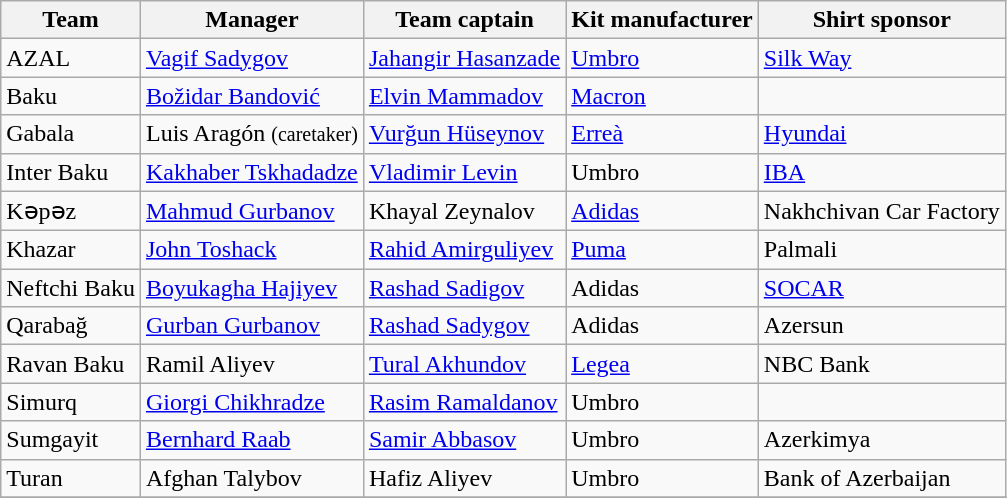<table class="wikitable sortable">
<tr>
<th>Team</th>
<th>Manager</th>
<th>Team captain</th>
<th>Kit manufacturer</th>
<th>Shirt sponsor</th>
</tr>
<tr>
<td>AZAL</td>
<td> <a href='#'>Vagif Sadygov</a></td>
<td> <a href='#'>Jahangir Hasanzade</a></td>
<td><a href='#'>Umbro</a></td>
<td><a href='#'>Silk Way</a></td>
</tr>
<tr>
<td>Baku</td>
<td> <a href='#'>Božidar Bandović</a></td>
<td> <a href='#'>Elvin Mammadov</a></td>
<td><a href='#'>Macron</a></td>
<td></td>
</tr>
<tr>
<td>Gabala</td>
<td> Luis Aragón <small>(caretaker)</small></td>
<td> <a href='#'>Vurğun Hüseynov</a></td>
<td><a href='#'>Erreà</a></td>
<td><a href='#'>Hyundai</a></td>
</tr>
<tr>
<td>Inter Baku</td>
<td> <a href='#'>Kakhaber Tskhadadze</a></td>
<td> <a href='#'>Vladimir Levin</a></td>
<td>Umbro</td>
<td><a href='#'>IBA</a></td>
</tr>
<tr>
<td>Kəpəz</td>
<td> <a href='#'>Mahmud Gurbanov</a></td>
<td> Khayal Zeynalov</td>
<td><a href='#'>Adidas</a></td>
<td>Nakhchivan Car Factory</td>
</tr>
<tr>
<td>Khazar</td>
<td> <a href='#'>John Toshack</a></td>
<td> <a href='#'>Rahid Amirguliyev</a></td>
<td><a href='#'>Puma</a></td>
<td>Palmali</td>
</tr>
<tr>
<td>Neftchi Baku</td>
<td> <a href='#'>Boyukagha Hajiyev</a></td>
<td> <a href='#'>Rashad Sadigov</a></td>
<td>Adidas</td>
<td><a href='#'>SOCAR</a></td>
</tr>
<tr>
<td>Qarabağ</td>
<td> <a href='#'>Gurban Gurbanov</a></td>
<td> <a href='#'>Rashad Sadygov</a></td>
<td>Adidas</td>
<td>Azersun</td>
</tr>
<tr>
<td>Ravan Baku</td>
<td> Ramil Aliyev</td>
<td> <a href='#'>Tural Akhundov</a></td>
<td><a href='#'>Legea</a></td>
<td>NBC Bank</td>
</tr>
<tr>
<td>Simurq</td>
<td> <a href='#'>Giorgi Chikhradze</a></td>
<td> <a href='#'>Rasim Ramaldanov</a></td>
<td>Umbro</td>
<td></td>
</tr>
<tr>
<td>Sumgayit</td>
<td> <a href='#'>Bernhard Raab</a></td>
<td> <a href='#'>Samir Abbasov</a></td>
<td>Umbro</td>
<td>Azerkimya</td>
</tr>
<tr>
<td>Turan</td>
<td> Afghan Talybov</td>
<td> Hafiz Aliyev</td>
<td>Umbro</td>
<td>Bank of Azerbaijan</td>
</tr>
<tr>
</tr>
</table>
